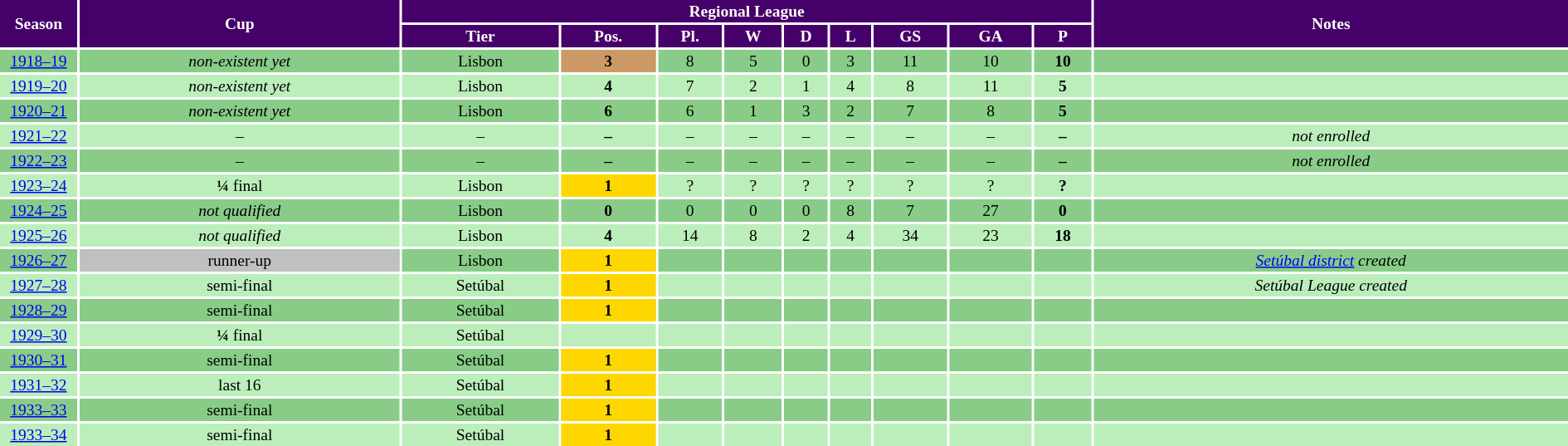<table style="text-align:center; font-size:13px; width:100%">
<tr style="background:#460069; color:white">
<th rowspan="2"  width=5%>Season</th>
<th rowspan="2">Cup</th>
<th colspan="9">Regional League</th>
<th rowspan="2">Notes</th>
</tr>
<tr style="background:#460069; color:white">
<th>Tier</th>
<th>Pos.</th>
<th>Pl.</th>
<th>W</th>
<th>D</th>
<th>L</th>
<th>GS</th>
<th>GA</th>
<th>P</th>
</tr>
<tr bgcolor=#88CC88>
<td><a href='#'>1918–19</a></td>
<td><em>non-existent yet</em></td>
<td align=center>Lisbon</td>
<td bgcolor=CC9966><strong>3</strong></td>
<td>8</td>
<td>5</td>
<td>0</td>
<td>3</td>
<td>11</td>
<td>10</td>
<td><strong>10</strong></td>
<td></td>
</tr>
<tr bgcolor=#BBEEBB>
<td><a href='#'>1919–20</a></td>
<td><em>non-existent yet</em></td>
<td align=center>Lisbon</td>
<td><strong>4</strong></td>
<td>7</td>
<td>2</td>
<td>1</td>
<td>4</td>
<td>8</td>
<td>11</td>
<td><strong>5</strong></td>
<td></td>
</tr>
<tr bgcolor=#88CC88>
<td><a href='#'>1920–21</a></td>
<td><em>non-existent yet</em></td>
<td align=center>Lisbon</td>
<td><strong>6</strong></td>
<td>6</td>
<td>1</td>
<td>3</td>
<td>2</td>
<td>7</td>
<td>8</td>
<td><strong>5</strong></td>
<td></td>
</tr>
<tr bgcolor=#BBEEBB>
<td><a href='#'>1921–22</a></td>
<td>–</td>
<td align=center>–</td>
<td><strong>–</strong></td>
<td>–</td>
<td>–</td>
<td>–</td>
<td>–</td>
<td>–</td>
<td>–</td>
<td><strong>–</strong></td>
<td><em>not enrolled</em></td>
</tr>
<tr bgcolor=#88CC88>
<td><a href='#'>1922–23</a></td>
<td>–</td>
<td align=center>–</td>
<td><strong>–</strong></td>
<td>–</td>
<td>–</td>
<td>–</td>
<td>–</td>
<td>–</td>
<td>–</td>
<td><strong>–</strong></td>
<td><em>not enrolled</em></td>
</tr>
<tr bgcolor=#BBEEBB>
<td><a href='#'>1923–24</a></td>
<td><strong>¼</strong> final</td>
<td align=center>Lisbon</td>
<td bgcolor=gold><strong>1</strong></td>
<td>?</td>
<td>?</td>
<td>?</td>
<td>?</td>
<td>?</td>
<td>?</td>
<td><strong>?</strong></td>
<td></td>
</tr>
<tr bgcolor=#88CC88>
<td><a href='#'>1924–25</a></td>
<td><em>not qualified</em></td>
<td align=center>Lisbon</td>
<td><strong>0</strong></td>
<td>0</td>
<td>0</td>
<td>0</td>
<td>8</td>
<td>7</td>
<td>27</td>
<td><strong>0</strong></td>
<td></td>
</tr>
<tr bgcolor=#BBEEBB>
<td><a href='#'>1925–26</a></td>
<td><em>not qualified</em></td>
<td align=center>Lisbon</td>
<td><strong>4</strong></td>
<td>14</td>
<td>8</td>
<td>2</td>
<td>4</td>
<td>34</td>
<td>23</td>
<td><strong>18</strong></td>
<td></td>
</tr>
<tr bgcolor=#88CC88>
<td><a href='#'>1926–27</a></td>
<td bgcolor=silver>runner-up</td>
<td align=center>Lisbon</td>
<td bgcolor=gold><strong>1</strong></td>
<td></td>
<td></td>
<td></td>
<td></td>
<td></td>
<td></td>
<td><strong> </strong></td>
<td><em><a href='#'>Setúbal district</a> created</em></td>
</tr>
<tr bgcolor=#BBEEBB>
<td><a href='#'>1927–28</a></td>
<td>semi-final</td>
<td align=center>Setúbal</td>
<td bgcolor=gold><strong>1</strong></td>
<td></td>
<td></td>
<td></td>
<td></td>
<td></td>
<td></td>
<td><strong> </strong></td>
<td><em>Setúbal League created</em></td>
</tr>
<tr bgcolor=#88CC88>
<td><a href='#'>1928–29</a></td>
<td>semi-final</td>
<td align=center>Setúbal</td>
<td bgcolor=gold><strong>1</strong></td>
<td></td>
<td></td>
<td></td>
<td></td>
<td></td>
<td></td>
<td><strong> </strong></td>
<td></td>
</tr>
<tr bgcolor=#BBEEBB>
<td><a href='#'>1929–30</a></td>
<td><strong>¼</strong> final</td>
<td align=center>Setúbal</td>
<td><strong> </strong></td>
<td></td>
<td></td>
<td></td>
<td></td>
<td></td>
<td></td>
<td><strong> </strong></td>
<td></td>
</tr>
<tr bgcolor=#88CC88>
<td><a href='#'>1930–31</a></td>
<td>semi-final</td>
<td align=center>Setúbal</td>
<td bgcolor=gold><strong>1</strong></td>
<td></td>
<td></td>
<td></td>
<td></td>
<td></td>
<td></td>
<td><strong> </strong></td>
<td></td>
</tr>
<tr bgcolor=#BBEEBB>
<td><a href='#'>1931–32</a></td>
<td>last 16</td>
<td align=center>Setúbal</td>
<td bgcolor=gold><strong>1</strong></td>
<td></td>
<td></td>
<td></td>
<td></td>
<td></td>
<td></td>
<td><strong> </strong></td>
<td></td>
</tr>
<tr bgcolor=#88CC88>
<td><a href='#'>1933–33</a></td>
<td>semi-final</td>
<td align=center>Setúbal</td>
<td bgcolor=gold><strong>1</strong></td>
<td></td>
<td></td>
<td></td>
<td></td>
<td></td>
<td></td>
<td><strong> </strong></td>
<td></td>
</tr>
<tr bgcolor=#BBEEBB>
<td><a href='#'>1933–34</a></td>
<td>semi-final</td>
<td align=center>Setúbal</td>
<td bgcolor=gold><strong>1</strong></td>
<td></td>
<td></td>
<td></td>
<td></td>
<td></td>
<td></td>
<td><strong> </strong></td>
<td></td>
</tr>
<tr>
</tr>
</table>
